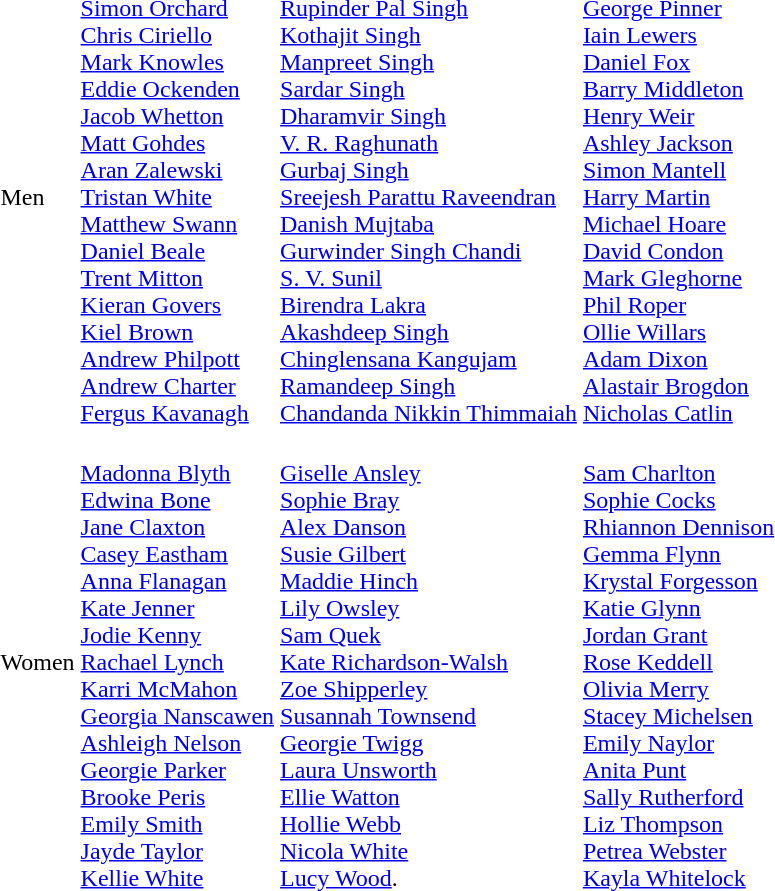<table>
<tr>
<td>Men<br></td>
<td><br><a href='#'>Simon Orchard</a><br> <a href='#'>Chris Ciriello</a><br> <a href='#'>Mark Knowles</a><br> <a href='#'>Eddie Ockenden</a><br> <a href='#'>Jacob Whetton</a><br> <a href='#'>Matt Gohdes</a><br> <a href='#'>Aran Zalewski</a><br> <a href='#'>Tristan White</a><br> <a href='#'>Matthew Swann</a><br> <a href='#'>Daniel Beale</a><br><a href='#'>Trent Mitton</a><br> <a href='#'>Kieran Govers</a><br> <a href='#'>Kiel Brown</a><br> <a href='#'>Andrew Philpott</a><br> <a href='#'>Andrew Charter</a><br> <a href='#'>Fergus Kavanagh</a></td>
<td><br><a href='#'>Rupinder Pal Singh</a><br> <a href='#'>Kothajit Singh</a><br> <a href='#'>Manpreet Singh</a><br> <a href='#'>Sardar Singh</a><br> <a href='#'>Dharamvir Singh</a><br> <a href='#'>V. R. Raghunath</a><br> <a href='#'>Gurbaj Singh</a><br> <a href='#'>Sreejesh Parattu Raveendran</a><br> <a href='#'>Danish Mujtaba</a><br> <a href='#'>Gurwinder Singh Chandi</a><br> <a href='#'>S. V. Sunil</a><br> <a href='#'>Birendra Lakra</a><br> <a href='#'>Akashdeep Singh</a><br> <a href='#'>Chinglensana Kangujam</a><br> <a href='#'>Ramandeep Singh</a><br> <a href='#'>Chandanda Nikkin Thimmaiah</a></td>
<td><br><a href='#'>George Pinner</a><br> <a href='#'>Iain Lewers</a><br> <a href='#'>Daniel Fox</a><br> <a href='#'>Barry Middleton</a><br> <a href='#'>Henry Weir</a><br> <a href='#'>Ashley Jackson</a><br> <a href='#'>Simon Mantell</a><br> <a href='#'>Harry Martin</a><br> <a href='#'>Michael Hoare</a><br> <a href='#'>David Condon</a><br> <a href='#'>Mark Gleghorne</a><br> <a href='#'>Phil Roper</a><br> <a href='#'>Ollie Willars</a><br> <a href='#'>Adam Dixon</a><br> <a href='#'>Alastair Brogdon</a><br> <a href='#'>Nicholas Catlin</a></td>
</tr>
<tr>
<td>Women<br></td>
<td><br><a href='#'>Madonna Blyth</a><br> <a href='#'>Edwina Bone</a><br> <a href='#'>Jane Claxton</a><br> <a href='#'>Casey Eastham</a><br> <a href='#'>Anna Flanagan</a><br> <a href='#'>Kate Jenner</a><br> <a href='#'>Jodie Kenny</a><br> <a href='#'>Rachael Lynch</a><br> <a href='#'>Karri McMahon</a><br> <a href='#'>Georgia Nanscawen</a><br><a href='#'>Ashleigh Nelson</a><br> <a href='#'>Georgie Parker</a><br> <a href='#'>Brooke Peris</a><br> <a href='#'>Emily Smith</a><br> <a href='#'>Jayde Taylor</a><br> <a href='#'>Kellie White</a></td>
<td><br><a href='#'>Giselle Ansley</a><br> <a href='#'>Sophie Bray</a><br> <a href='#'>Alex Danson</a><br> <a href='#'>Susie Gilbert</a><br> <a href='#'>Maddie Hinch</a><br> <a href='#'>Lily Owsley</a><br> <a href='#'>Sam Quek</a><br> <a href='#'>Kate Richardson-Walsh</a><br> <a href='#'>Zoe Shipperley</a><br> <a href='#'>Susannah Townsend</a><br> <a href='#'>Georgie Twigg</a><br> <a href='#'>Laura Unsworth</a><br> <a href='#'>Ellie Watton</a><br> <a href='#'>Hollie Webb</a><br> <a href='#'>Nicola White</a><br> <a href='#'>Lucy Wood</a>.</td>
<td><br><a href='#'>Sam Charlton</a><br> <a href='#'>Sophie Cocks</a><br> <a href='#'>Rhiannon Dennison</a><br> <a href='#'>Gemma Flynn</a><br> <a href='#'>Krystal Forgesson</a><br> <a href='#'>Katie Glynn</a><br> <a href='#'>Jordan Grant</a><br> <a href='#'>Rose Keddell</a><br> <a href='#'>Olivia Merry</a><br> <a href='#'>Stacey Michelsen</a><br> <a href='#'>Emily Naylor</a><br> <a href='#'>Anita Punt</a><br> <a href='#'>Sally Rutherford</a><br> <a href='#'>Liz Thompson</a><br> <a href='#'>Petrea Webster</a><br> <a href='#'>Kayla Whitelock</a></td>
</tr>
</table>
